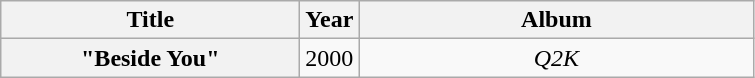<table class="wikitable plainrowheaders" style="text-align:center;">
<tr>
<th scope="col" style="width:12em;">Title</th>
<th scope="col">Year</th>
<th scope="col" style="width:16em;">Album</th>
</tr>
<tr>
<th scope="row">"Beside You"</th>
<td>2000</td>
<td><em>Q2K</em></td>
</tr>
</table>
